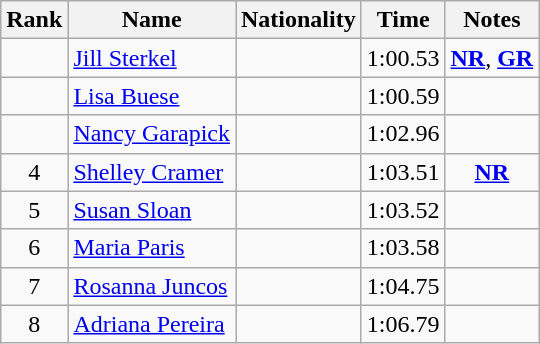<table class="wikitable sortable" style="text-align:center">
<tr>
<th>Rank</th>
<th>Name</th>
<th>Nationality</th>
<th>Time</th>
<th>Notes</th>
</tr>
<tr>
<td></td>
<td align=left><a href='#'>Jill Sterkel</a></td>
<td align=left></td>
<td>1:00.53</td>
<td><strong><a href='#'>NR</a></strong>, <strong><a href='#'>GR</a></strong></td>
</tr>
<tr>
<td></td>
<td align=left><a href='#'>Lisa Buese</a></td>
<td align=left></td>
<td>1:00.59</td>
<td></td>
</tr>
<tr>
<td></td>
<td align=left><a href='#'>Nancy Garapick</a></td>
<td align=left></td>
<td>1:02.96</td>
<td></td>
</tr>
<tr>
<td>4</td>
<td align=left><a href='#'>Shelley Cramer</a></td>
<td align=left></td>
<td>1:03.51</td>
<td><strong><a href='#'>NR</a></strong></td>
</tr>
<tr>
<td>5</td>
<td align=left><a href='#'>Susan Sloan</a></td>
<td align=left></td>
<td>1:03.52</td>
<td></td>
</tr>
<tr>
<td>6</td>
<td align=left><a href='#'>Maria Paris</a></td>
<td align=left></td>
<td>1:03.58</td>
<td></td>
</tr>
<tr>
<td>7</td>
<td align=left><a href='#'>Rosanna Juncos</a></td>
<td align=left></td>
<td>1:04.75</td>
<td></td>
</tr>
<tr>
<td>8</td>
<td align=left><a href='#'>Adriana Pereira</a></td>
<td align=left></td>
<td>1:06.79</td>
<td></td>
</tr>
</table>
